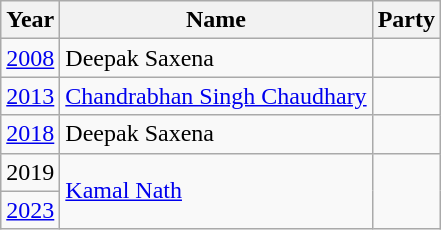<table class ="wikitable sortable">
<tr>
<th>Year</th>
<th>Name</th>
<th colspan=2>Party</th>
</tr>
<tr>
<td><a href='#'>2008</a></td>
<td>Deepak Saxena</td>
<td></td>
</tr>
<tr>
<td><a href='#'>2013</a></td>
<td><a href='#'>Chandrabhan Singh Chaudhary</a></td>
<td></td>
</tr>
<tr>
<td><a href='#'>2018</a></td>
<td>Deepak Saxena</td>
<td></td>
</tr>
<tr>
<td>2019</td>
<td Rowspan=2><a href='#'>Kamal Nath</a></td>
</tr>
<tr>
<td><a href='#'>2023</a></td>
</tr>
</table>
